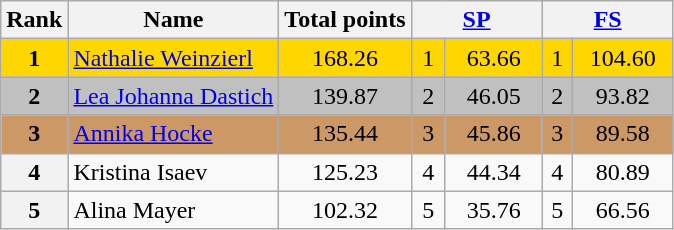<table class="wikitable sortable">
<tr>
<th>Rank</th>
<th>Name</th>
<th>Total points</th>
<th colspan="2" width="80px"><a href='#'>SP</a></th>
<th colspan="2" width="80px"><a href='#'>FS</a></th>
</tr>
<tr bgcolor="gold">
<td align="center"><strong>1</strong></td>
<td><a href='#'>Nathalie Weinzierl</a></td>
<td align="center">168.26</td>
<td align="center">1</td>
<td align="center">63.66</td>
<td align="center">1</td>
<td align="center">104.60</td>
</tr>
<tr bgcolor="silver">
<td align="center"><strong>2</strong></td>
<td><a href='#'>Lea Johanna Dastich</a></td>
<td align="center">139.87</td>
<td align="center">2</td>
<td align="center">46.05</td>
<td align="center">2</td>
<td align="center">93.82</td>
</tr>
<tr bgcolor="cc9966">
<td align="center"><strong>3</strong></td>
<td><a href='#'>Annika Hocke</a></td>
<td align="center">135.44</td>
<td align="center">3</td>
<td align="center">45.86</td>
<td align="center">3</td>
<td align="center">89.58</td>
</tr>
<tr>
<th>4</th>
<td>Kristina Isaev</td>
<td align="center">125.23</td>
<td align="center">4</td>
<td align="center">44.34</td>
<td align="center">4</td>
<td align="center">80.89</td>
</tr>
<tr>
<th>5</th>
<td>Alina Mayer</td>
<td align="center">102.32</td>
<td align="center">5</td>
<td align="center">35.76</td>
<td align="center">5</td>
<td align="center">66.56</td>
</tr>
</table>
